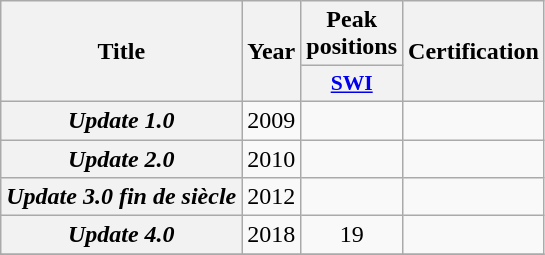<table class="wikitable plainrowheaders" style="text-align:center">
<tr>
<th scope="col" rowspan="2">Title</th>
<th scope="col" rowspan="2">Year</th>
<th scope="col" colspan="1">Peak positions</th>
<th rowspan="2">Certification</th>
</tr>
<tr>
<th scope="col" style="width:3em;font-size:90%;"><a href='#'>SWI</a><br></th>
</tr>
<tr>
<th scope="row"><em>Update 1.0</em></th>
<td>2009</td>
<td></td>
<td></td>
</tr>
<tr>
<th scope="row"><em>Update 2.0</em></th>
<td>2010</td>
<td></td>
<td></td>
</tr>
<tr>
<th scope="row"><em>Update 3.0 fin de siècle</em></th>
<td>2012</td>
<td></td>
<td></td>
</tr>
<tr>
<th scope="row"><em>Update 4.0</em></th>
<td>2018</td>
<td>19</td>
<td></td>
</tr>
<tr>
</tr>
</table>
